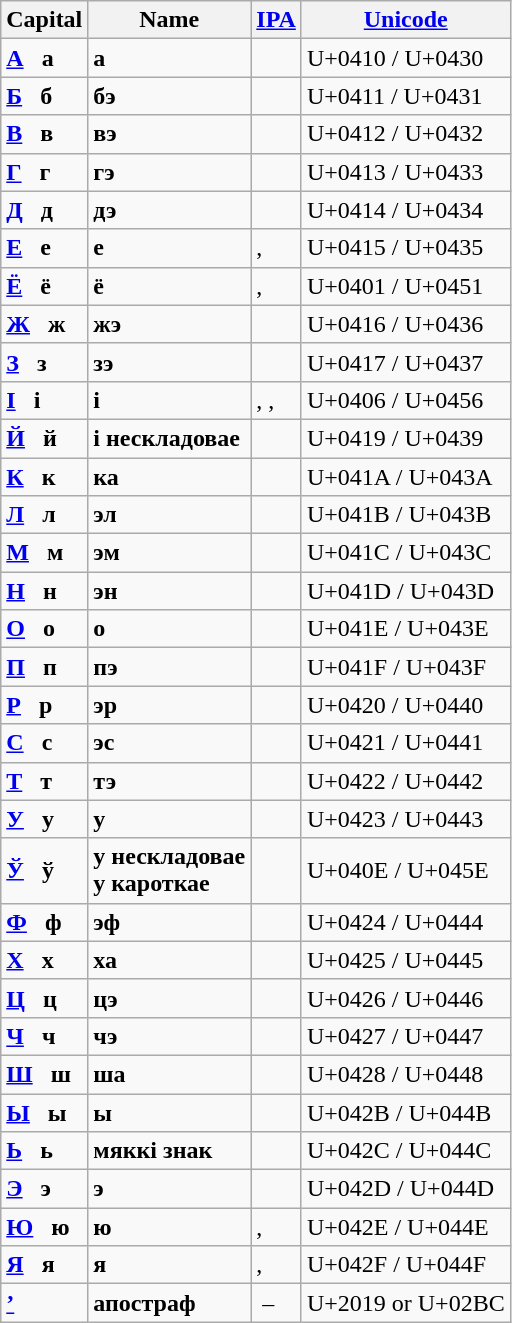<table class="wikitable">
<tr>
<th>Capital</th>
<th>Name</th>
<th><a href='#'>IPA</a></th>
<th><a href='#'>Unicode</a></th>
</tr>
<tr>
<td><strong><a href='#'>А</a></strong>   <strong>а</strong></td>
<td><strong>а</strong> </td>
<td></td>
<td>U+0410 / U+0430</td>
</tr>
<tr>
<td><strong><a href='#'>Б</a></strong>   <strong>б</strong></td>
<td><strong>бэ</strong> </td>
<td></td>
<td>U+0411 / U+0431</td>
</tr>
<tr>
<td><strong><a href='#'>В</a></strong>   <strong>в</strong></td>
<td><strong>вэ</strong> </td>
<td></td>
<td>U+0412 / U+0432</td>
</tr>
<tr>
<td><strong><a href='#'>Г</a></strong>   <strong>г</strong></td>
<td><strong>гэ</strong> </td>
<td></td>
<td>U+0413 / U+0433</td>
</tr>
<tr>
<td><strong><a href='#'>Д</a></strong>   <strong>д</strong></td>
<td><strong>дэ</strong> </td>
<td></td>
<td>U+0414 / U+0434</td>
</tr>
<tr>
<td><strong><a href='#'>Е</a></strong>   <strong>е</strong></td>
<td><strong>е</strong> </td>
<td>, </td>
<td>U+0415 / U+0435</td>
</tr>
<tr>
<td><strong><a href='#'>Ё</a></strong>   <strong>ё</strong></td>
<td><strong>ё</strong> </td>
<td>, </td>
<td>U+0401 / U+0451</td>
</tr>
<tr>
<td><strong><a href='#'>Ж</a></strong>   <strong>ж</strong></td>
<td><strong>жэ</strong> </td>
<td></td>
<td>U+0416 / U+0436</td>
</tr>
<tr>
<td><strong><a href='#'>З</a></strong>   <strong>з</strong></td>
<td><strong>зэ</strong> </td>
<td></td>
<td>U+0417 / U+0437</td>
</tr>
<tr>
<td><strong><a href='#'>І</a></strong>   <strong>і</strong></td>
<td><strong>і</strong> </td>
<td>, , </td>
<td>U+0406 / U+0456</td>
</tr>
<tr>
<td><strong><a href='#'>Й</a></strong>   <strong>й</strong></td>
<td><strong>і нескладовае</strong> </td>
<td></td>
<td>U+0419 / U+0439</td>
</tr>
<tr>
<td><strong><a href='#'>К</a></strong>   <strong>к</strong></td>
<td><strong>ка</strong> </td>
<td></td>
<td>U+041A / U+043A</td>
</tr>
<tr>
<td><strong><a href='#'>Л</a></strong>   <strong>л</strong></td>
<td><strong>эл</strong> </td>
<td></td>
<td>U+041B / U+043B</td>
</tr>
<tr>
<td><strong><a href='#'>М</a></strong>   <strong>м</strong></td>
<td><strong>эм</strong> </td>
<td></td>
<td>U+041C / U+043C</td>
</tr>
<tr>
<td><strong><a href='#'>Н</a></strong>   <strong>н</strong></td>
<td><strong>эн</strong> </td>
<td></td>
<td>U+041D / U+043D</td>
</tr>
<tr>
<td><strong><a href='#'>О</a></strong>   <strong>о</strong></td>
<td><strong>о</strong> </td>
<td></td>
<td>U+041E / U+043E</td>
</tr>
<tr>
<td><strong><a href='#'>П</a></strong>   <strong>п</strong></td>
<td><strong>пэ</strong> </td>
<td></td>
<td>U+041F / U+043F</td>
</tr>
<tr>
<td><strong><a href='#'>Р</a></strong>   <strong>р</strong></td>
<td><strong>эр</strong> </td>
<td></td>
<td>U+0420 / U+0440</td>
</tr>
<tr>
<td><strong><a href='#'>С</a></strong>   <strong>с</strong></td>
<td><strong>эс</strong> </td>
<td></td>
<td>U+0421 / U+0441</td>
</tr>
<tr>
<td><strong><a href='#'>Т</a></strong>   <strong>т</strong></td>
<td><strong>тэ</strong> </td>
<td></td>
<td>U+0422 / U+0442</td>
</tr>
<tr>
<td><strong><a href='#'>У</a></strong>   <strong>у</strong></td>
<td><strong>у</strong> </td>
<td></td>
<td>U+0423 / U+0443</td>
</tr>
<tr>
<td><strong><a href='#'>Ў</a></strong>   <strong>ў</strong></td>
<td><strong>у нескладовае</strong> <br><strong>у кароткае</strong> </td>
<td></td>
<td>U+040E / U+045E</td>
</tr>
<tr>
<td><strong><a href='#'>Ф</a></strong>   <strong>ф</strong></td>
<td><strong>эф</strong> </td>
<td></td>
<td>U+0424 / U+0444</td>
</tr>
<tr>
<td><strong><a href='#'>Х</a></strong>   <strong>х</strong></td>
<td><strong>ха</strong> </td>
<td></td>
<td>U+0425 / U+0445</td>
</tr>
<tr>
<td><strong><a href='#'>Ц</a></strong>   <strong>ц</strong></td>
<td><strong>цэ</strong> </td>
<td></td>
<td>U+0426 / U+0446</td>
</tr>
<tr>
<td><strong><a href='#'>Ч</a></strong>   <strong>ч</strong></td>
<td><strong>чэ</strong> </td>
<td></td>
<td>U+0427 / U+0447</td>
</tr>
<tr>
<td><strong><a href='#'>Ш</a></strong>   <strong>ш</strong></td>
<td><strong>ша</strong> </td>
<td></td>
<td>U+0428 / U+0448</td>
</tr>
<tr>
<td><strong><a href='#'>Ы</a></strong>   <strong>ы</strong></td>
<td><strong>ы</strong> </td>
<td></td>
<td>U+042B / U+044B</td>
</tr>
<tr>
<td><strong><a href='#'>Ь</a></strong>   <strong>ь</strong></td>
<td><strong>мяккі знак</strong><br></td>
<td></td>
<td>U+042C / U+044C</td>
</tr>
<tr>
<td><strong><a href='#'>Э</a></strong>   <strong>э</strong></td>
<td><strong>э</strong> </td>
<td></td>
<td>U+042D / U+044D</td>
</tr>
<tr>
<td><strong><a href='#'>Ю</a></strong>   <strong>ю</strong></td>
<td><strong>ю</strong> </td>
<td>, </td>
<td>U+042E / U+044E</td>
</tr>
<tr>
<td><strong><a href='#'>Я</a></strong>   <strong>я</strong></td>
<td><strong>я</strong> </td>
<td>, </td>
<td>U+042F / U+044F</td>
</tr>
<tr>
<td><strong><a href='#'>’</a></strong></td>
<td><strong>апостраф</strong><br></td>
<td> –</td>
<td>U+2019 or U+02BC</td>
</tr>
</table>
